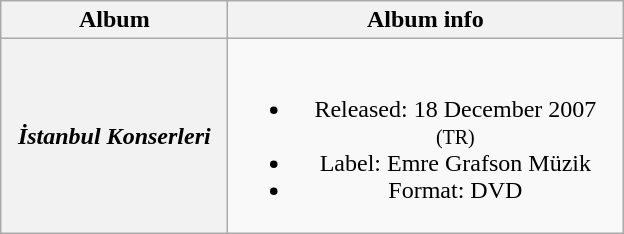<table class="wikitable plainrowheaders" style="text-align:center;" border="1">
<tr>
<th scope="col" style="width:9em;">Album</th>
<th scope="col" style="width:16em;">Album info</th>
</tr>
<tr>
<th scope="row"><em>İstanbul Konserleri</em></th>
<td><br><ul><li>Released: 18 December 2007 <small>(TR)</small></li><li>Label: Emre Grafson Müzik</li><li>Format: DVD</li></ul></td>
</tr>
</table>
